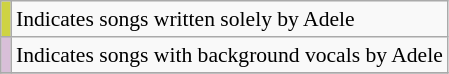<table class="wikitable" style="font-size:90%;">
<tr>
<td style="background-color:#ced343"> </td>
<td>Indicates songs written solely by Adele</td>
</tr>
<tr>
<td style="background-color:#D8BFD8"> </td>
<td>Indicates songs with background vocals by Adele</td>
</tr>
<tr>
</tr>
</table>
